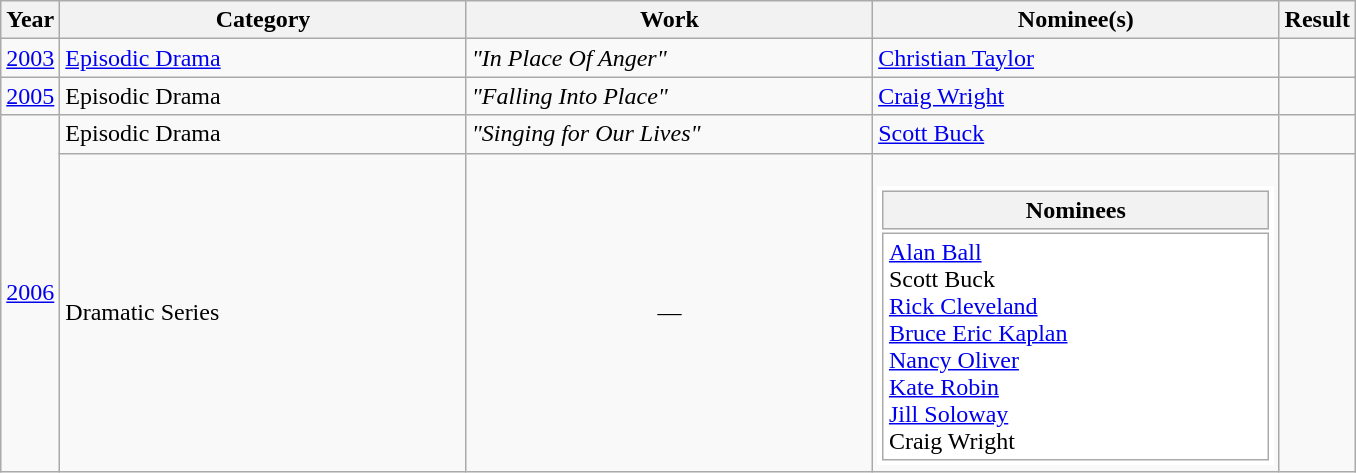<table class="wikitable">
<tr>
<th>Year</th>
<th style="width:30%">Category</th>
<th style="width:30%">Work</th>
<th style="width:30%">Nominee(s)</th>
<th>Result</th>
</tr>
<tr>
<td><a href='#'>2003</a></td>
<td><a href='#'>Episodic Drama</a></td>
<td><em>"In Place Of Anger"</em></td>
<td><a href='#'>Christian Taylor</a></td>
<td></td>
</tr>
<tr>
<td><a href='#'>2005</a></td>
<td>Episodic Drama</td>
<td><em>"Falling Into Place"</em></td>
<td><a href='#'>Craig Wright</a></td>
<td></td>
</tr>
<tr>
<td rowspan=2><a href='#'>2006</a></td>
<td>Episodic Drama</td>
<td><em>"Singing for Our Lives"</em></td>
<td><a href='#'>Scott Buck</a></td>
<td></td>
</tr>
<tr>
<td>Dramatic Series</td>
<td align="center">—</td>
<td><br><table class="collapsible collapsed" style="width:100%; border:0.1px solid #FFFFFF; background:#FFFFFF">
<tr>
<th align="left">Nominees</th>
</tr>
<tr>
<td><a href='#'>Alan Ball</a> <br>Scott Buck <br><a href='#'>Rick Cleveland</a> <br><a href='#'>Bruce Eric Kaplan</a> <br><a href='#'>Nancy Oliver</a> <br><a href='#'>Kate Robin</a> <br><a href='#'>Jill Soloway</a> <br>Craig Wright<br></td>
</tr>
</table>
</td>
<td></td>
</tr>
</table>
